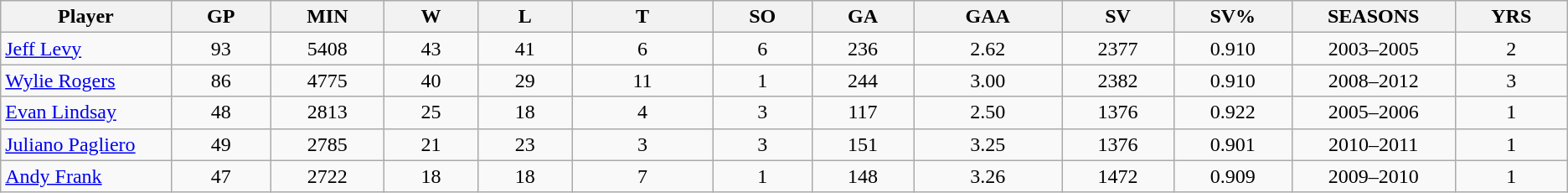<table class="wikitable">
<tr>
<th bgcolor="#DDDDFF" width="3%">Player</th>
<th bgcolor="#DDDDFF" width="2%">GP</th>
<th bgcolor="#DDDDFF" width="2%">MIN</th>
<th bgcolor="#DDDDFF" width="2%">W</th>
<th bgcolor="#DDDDFF" width="2%">L</th>
<th bgcolor="#DDDDFF" width="3%">T</th>
<th bgcolor="#DDDDFF" width="2%">SO</th>
<th bgcolor="#DDDDFF" width="2%">GA</th>
<th bgcolor="#DDDDFF" width="3%">GAA</th>
<th bgcolor="#DDDDFF" width="2%">SV</th>
<th bgcolor="#DDDDFF" width="2%">SV%</th>
<th bgcolor="#DDDDFF" width="2%">SEASONS</th>
<th bgcolor="#DDDDFF" width="2%">YRS</th>
</tr>
<tr>
<td align=left><a href='#'>Jeff Levy</a></td>
<td align=center>93</td>
<td align=center>5408</td>
<td align=center>43</td>
<td align=center>41</td>
<td align=center>6</td>
<td align=center>6</td>
<td align=center>236</td>
<td align=center>2.62</td>
<td align=center>2377</td>
<td align=center>0.910</td>
<td align=center>2003–2005</td>
<td align=center>2</td>
</tr>
<tr>
<td align=left><a href='#'>Wylie Rogers</a></td>
<td align=center>86</td>
<td align=center>4775</td>
<td align=center>40</td>
<td align=center>29</td>
<td align=center>11</td>
<td align=center>1</td>
<td align=center>244</td>
<td align=center>3.00</td>
<td align=center>2382</td>
<td align=center>0.910</td>
<td align=center>2008–2012</td>
<td align=center>3</td>
</tr>
<tr>
<td align=left><a href='#'>Evan Lindsay</a></td>
<td align=center>48</td>
<td align=center>2813</td>
<td align=center>25</td>
<td align=center>18</td>
<td align=center>4</td>
<td align=center>3</td>
<td align=center>117</td>
<td align=center>2.50</td>
<td align=center>1376</td>
<td align=center>0.922</td>
<td align=center>2005–2006</td>
<td align=center>1</td>
</tr>
<tr>
<td align=left><a href='#'>Juliano Pagliero</a></td>
<td align=center>49</td>
<td align=center>2785</td>
<td align=center>21</td>
<td align=center>23</td>
<td align=center>3</td>
<td align=center>3</td>
<td align=center>151</td>
<td align=center>3.25</td>
<td align=center>1376</td>
<td align=center>0.901</td>
<td align=center>2010–2011</td>
<td align=center>1</td>
</tr>
<tr>
<td align=left><a href='#'>Andy Frank</a></td>
<td align=center>47</td>
<td align=center>2722</td>
<td align=center>18</td>
<td align=center>18</td>
<td align=center>7</td>
<td align=center>1</td>
<td align=center>148</td>
<td align=center>3.26</td>
<td align=center>1472</td>
<td align=center>0.909</td>
<td align=center>2009–2010</td>
<td align=center>1</td>
</tr>
</table>
